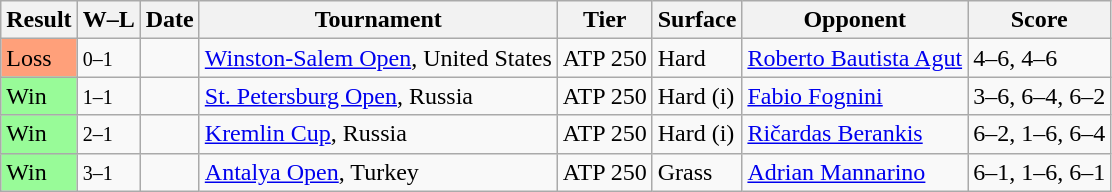<table class="sortable wikitable">
<tr>
<th>Result</th>
<th>W–L</th>
<th>Date</th>
<th>Tournament</th>
<th>Tier</th>
<th>Surface</th>
<th>Opponent</th>
<th>Score</th>
</tr>
<tr>
<td bgcolor=ffa07a>Loss</td>
<td><small>0–1</small></td>
<td><a href='#'></a></td>
<td><a href='#'>Winston-Salem Open</a>, United States</td>
<td>ATP 250</td>
<td>Hard</td>
<td> <a href='#'>Roberto Bautista Agut</a></td>
<td>4–6, 4–6</td>
</tr>
<tr>
<td bgcolor=98FB98>Win</td>
<td><small>1–1</small></td>
<td><a href='#'></a></td>
<td><a href='#'>St. Petersburg Open</a>, Russia</td>
<td>ATP 250</td>
<td>Hard (i)</td>
<td> <a href='#'>Fabio Fognini</a></td>
<td>3–6, 6–4, 6–2</td>
</tr>
<tr>
<td bgcolor=98FB98>Win</td>
<td><small>2–1</small></td>
<td><a href='#'></a></td>
<td><a href='#'>Kremlin Cup</a>, Russia</td>
<td>ATP 250</td>
<td>Hard (i)</td>
<td> <a href='#'>Ričardas Berankis</a></td>
<td>6–2, 1–6, 6–4</td>
</tr>
<tr>
<td bgcolor=98FB98>Win</td>
<td><small>3–1</small></td>
<td><a href='#'></a></td>
<td><a href='#'>Antalya Open</a>, Turkey</td>
<td>ATP 250</td>
<td>Grass</td>
<td> <a href='#'>Adrian Mannarino</a></td>
<td>6–1, 1–6, 6–1</td>
</tr>
</table>
